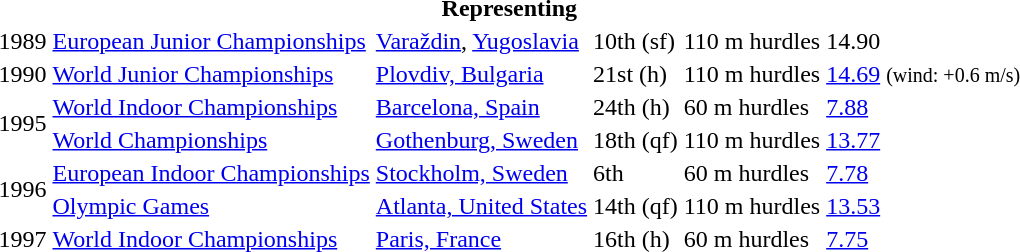<table>
<tr>
<th colspan="6">Representing </th>
</tr>
<tr>
<td>1989</td>
<td><a href='#'>European Junior Championships</a></td>
<td><a href='#'>Varaždin</a>, <a href='#'>Yugoslavia</a></td>
<td>10th (sf)</td>
<td>110 m hurdles</td>
<td>14.90</td>
</tr>
<tr>
<td>1990</td>
<td><a href='#'>World Junior Championships</a></td>
<td><a href='#'>Plovdiv, Bulgaria</a></td>
<td>21st (h)</td>
<td>110 m hurdles</td>
<td><a href='#'>14.69</a> <small>(wind: +0.6 m/s)</small></td>
</tr>
<tr>
<td rowspan=2>1995</td>
<td><a href='#'>World Indoor Championships</a></td>
<td><a href='#'>Barcelona, Spain</a></td>
<td>24th (h)</td>
<td>60 m hurdles</td>
<td><a href='#'>7.88</a></td>
</tr>
<tr>
<td><a href='#'>World Championships</a></td>
<td><a href='#'>Gothenburg, Sweden</a></td>
<td>18th (qf)</td>
<td>110 m hurdles</td>
<td><a href='#'>13.77</a></td>
</tr>
<tr>
<td rowspan=2>1996</td>
<td><a href='#'>European Indoor Championships</a></td>
<td><a href='#'>Stockholm, Sweden</a></td>
<td>6th</td>
<td>60 m hurdles</td>
<td><a href='#'>7.78</a></td>
</tr>
<tr>
<td><a href='#'>Olympic Games</a></td>
<td><a href='#'>Atlanta, United States</a></td>
<td>14th (qf)</td>
<td>110 m hurdles</td>
<td><a href='#'>13.53</a></td>
</tr>
<tr>
<td>1997</td>
<td><a href='#'>World Indoor Championships</a></td>
<td><a href='#'>Paris, France</a></td>
<td>16th (h)</td>
<td>60 m hurdles</td>
<td><a href='#'>7.75</a></td>
</tr>
</table>
